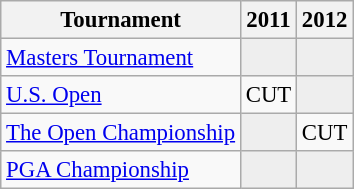<table class="wikitable" style="font-size:95%;text-align:center;">
<tr>
<th>Tournament</th>
<th>2011</th>
<th>2012</th>
</tr>
<tr>
<td align=left><a href='#'>Masters Tournament</a></td>
<td style="background:#eeeeee;"></td>
<td style="background:#eeeeee;"></td>
</tr>
<tr>
<td align=left><a href='#'>U.S. Open</a></td>
<td>CUT</td>
<td style="background:#eeeeee;"></td>
</tr>
<tr>
<td align=left><a href='#'>The Open Championship</a></td>
<td style="background:#eeeeee;"></td>
<td>CUT</td>
</tr>
<tr>
<td align=left><a href='#'>PGA Championship</a></td>
<td style="background:#eeeeee;"></td>
<td style="background:#eeeeee;"></td>
</tr>
</table>
